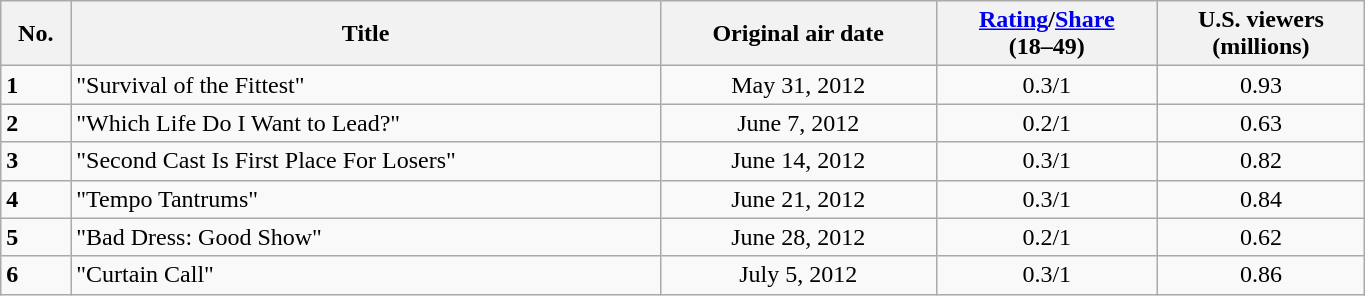<table class="wikitable plainrowheaders" style="width:72%;">
<tr>
<th style="text-align: center;">No.</th>
<th ! style="text-align: center;">Title</th>
<th ! style="text-align: center;">Original air date</th>
<th ! style="text-align: center;"><a href='#'>Rating</a>/<a href='#'>Share</a><br>(18–49)</th>
<th ! style="text-align: center;">U.S. viewers<br>(millions)</th>
</tr>
<tr>
<td><strong>1</strong></td>
<td>"Survival of the Fittest"</td>
<td style="text-align: center;">May 31, 2012</td>
<td style="text-align: center;">0.3/1</td>
<td style="text-align: center;">0.93</td>
</tr>
<tr>
<td><strong>2</strong></td>
<td>"Which Life Do I Want to Lead?"</td>
<td style="text-align: center;">June 7, 2012</td>
<td style="text-align: center;">0.2/1</td>
<td style="text-align: center;">0.63</td>
</tr>
<tr>
<td><strong>3</strong></td>
<td>"Second Cast Is First Place For Losers"</td>
<td style="text-align: center;">June 14, 2012</td>
<td style="text-align: center;">0.3/1</td>
<td style="text-align: center;">0.82</td>
</tr>
<tr>
<td><strong>4</strong></td>
<td>"Tempo Tantrums"</td>
<td style="text-align: center;">June 21, 2012</td>
<td style="text-align: center;">0.3/1</td>
<td style="text-align: center;">0.84</td>
</tr>
<tr>
<td><strong>5</strong></td>
<td>"Bad Dress: Good Show"</td>
<td style="text-align: center;">June 28, 2012</td>
<td style="text-align: center;">0.2/1</td>
<td style="text-align: center;">0.62</td>
</tr>
<tr>
<td><strong>6</strong></td>
<td>"Curtain Call"</td>
<td style="text-align: center;">July 5, 2012</td>
<td style="text-align: center;">0.3/1</td>
<td style="text-align: center;">0.86</td>
</tr>
</table>
